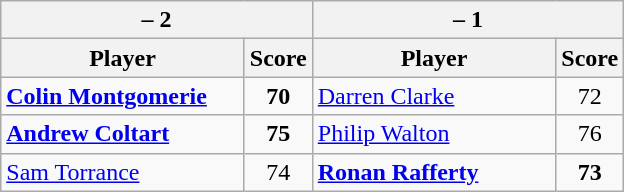<table class=wikitable>
<tr>
<th colspan=2> – 2</th>
<th colspan=2> – 1</th>
</tr>
<tr>
<th width=155>Player</th>
<th>Score</th>
<th width=155>Player</th>
<th>Score</th>
</tr>
<tr>
<td><strong><a href='#'>Colin Montgomerie</a></strong></td>
<td align=center><strong>70</strong></td>
<td><a href='#'>Darren Clarke</a></td>
<td align=center>72</td>
</tr>
<tr>
<td><strong><a href='#'>Andrew Coltart</a></strong></td>
<td align=center><strong>75</strong></td>
<td><a href='#'>Philip Walton</a></td>
<td align=center>76</td>
</tr>
<tr>
<td><a href='#'>Sam Torrance</a></td>
<td align=center>74</td>
<td><strong><a href='#'>Ronan Rafferty</a></strong></td>
<td align=center><strong>73</strong></td>
</tr>
</table>
